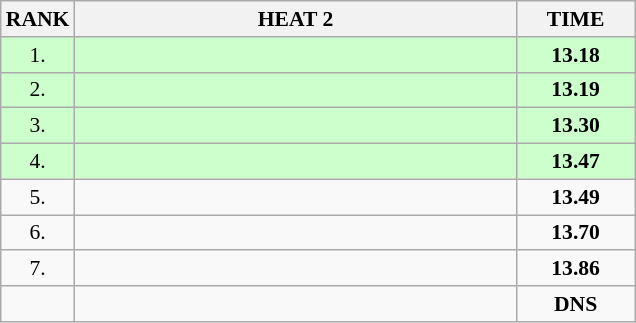<table class="wikitable" style="border-collapse: collapse; font-size: 90%;">
<tr>
<th>RANK</th>
<th style="width: 20em">HEAT 2</th>
<th style="width: 5em">TIME</th>
</tr>
<tr style="background:#ccffcc;">
<td align="center">1.</td>
<td></td>
<td align="center"><strong>13.18</strong></td>
</tr>
<tr style="background:#ccffcc;">
<td align="center">2.</td>
<td></td>
<td align="center"><strong>13.19</strong></td>
</tr>
<tr style="background:#ccffcc;">
<td align="center">3.</td>
<td></td>
<td align="center"><strong>13.30</strong></td>
</tr>
<tr style="background:#ccffcc;">
<td align="center">4.</td>
<td></td>
<td align="center"><strong>13.47</strong></td>
</tr>
<tr>
<td align="center">5.</td>
<td></td>
<td align="center"><strong>13.49</strong></td>
</tr>
<tr>
<td align="center">6.</td>
<td></td>
<td align="center"><strong>13.70</strong></td>
</tr>
<tr>
<td align="center">7.</td>
<td></td>
<td align="center"><strong>13.86</strong></td>
</tr>
<tr>
<td align="center"></td>
<td></td>
<td align="center"><strong>DNS</strong></td>
</tr>
</table>
